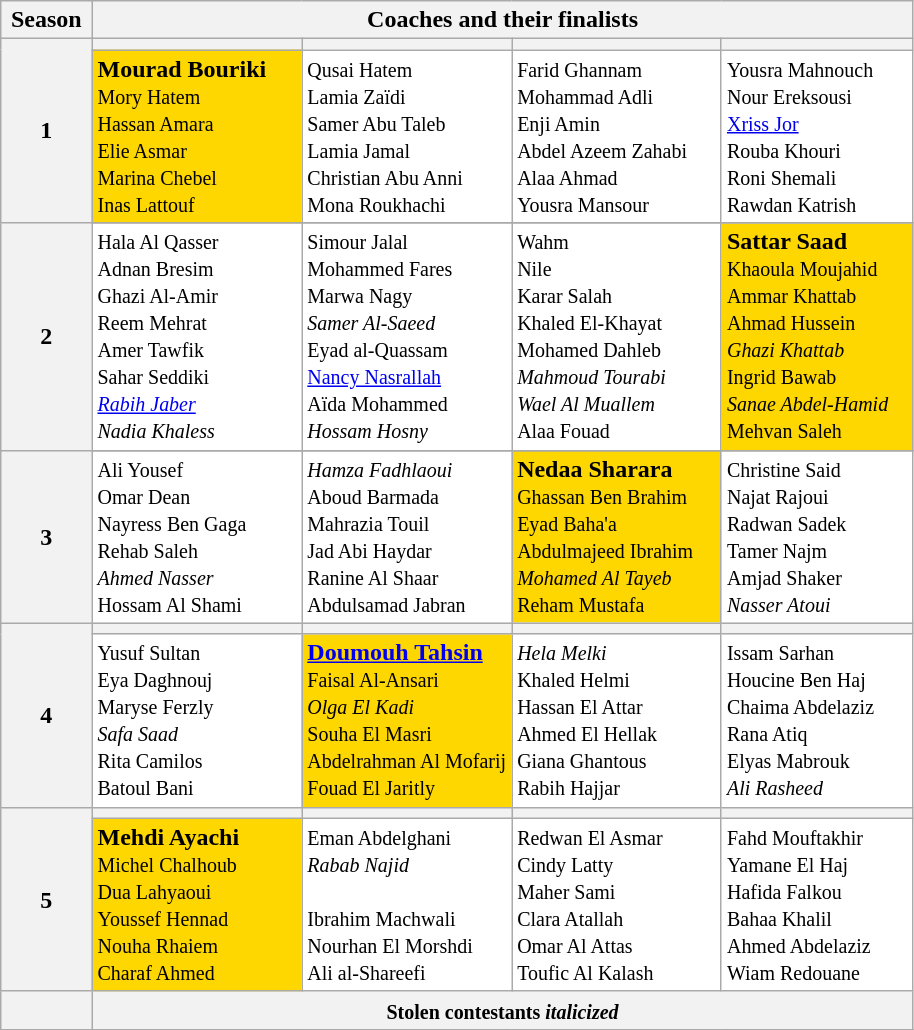<table class="wikitable" text=align:center>
<tr>
<th style="width:10%;">Season</th>
<th colspan="4" style="width:50%;">Coaches and their finalists</th>
</tr>
<tr>
<th scope="center" rowspan="2">1</th>
<th style="width:23%;" scope="col"></th>
<th style="width:23%;" scope="col"></th>
<th style="width:23%;" scope="col"></th>
<th style="width:23%;" scope="col"></th>
</tr>
<tr>
<td style="background: gold"><strong>Mourad Bouriki</strong><br><small>Mory Hatem<br>Hassan Amara<br>Elie Asmar<br>Marina Chebel<br>Inas Lattouf</small></td>
<td style="background:white"><small>Qusai Hatem<br>Lamia Zaïdi<br>Samer Abu Taleb<br>Lamia Jamal<br>Christian Abu Anni<br>Mona Roukhachi</small></td>
<td bgcolor="white"><small>Farid Ghannam<br>Mohammad Adli<br>Enji Amin<br>Abdel Azeem Zahabi<br>Alaa Ahmad<br>Yousra Mansour </small></td>
<td bgcolor="white"><small>Yousra Mahnouch<br>Nour Ereksousi<br><a href='#'>Xriss Jor</a></small> <small><br>Rouba Khouri <br>Roni Shemali<br>Rawdan Katrish</small></td>
</tr>
<tr>
<th scope="center" rowspan=2>2</th>
</tr>
<tr>
<td bgcolor="white"><small>Hala Al Qasser<br>Adnan Bresim<br>Ghazi Al-Amir<br>Reem Mehrat<br>Amer Tawfik<br>Sahar Seddiki<br><em><a href='#'>Rabih Jaber</a></em><br><em>Nadia Khaless</em> </small></td>
<td bgcolor="white"><small>Simour Jalal<br>Mohammed Fares<br>Marwa Nagy<br><em>Samer Al-Saeed</em><br>Eyad al-Quassam<br><a href='#'>Nancy Nasrallah</a><br>Aïda Mohammed<br><em>Hossam Hosny</em></small></td>
<td style="background:white"><small>Wahm<br>Nile<br>Karar Salah<br>Khaled El-Khayat<br>Mohamed Dahleb<br><em>Mahmoud Tourabi</em><br><em>Wael Al Muallem</em><br>Alaa Fouad</small></td>
<td style="background: gold"><strong>Sattar Saad</strong><br><small>Khaoula Moujahid<br>Ammar Khattab<br>Ahmad Hussein<br><em>Ghazi Khattab</em><br>Ingrid Bawab<br><em>Sanae Abdel-Hamid</em><br>Mehvan Saleh</small></td>
</tr>
<tr>
<th scope="center" rowspan=2>3</th>
</tr>
<tr>
<td bgcolor="white"><small>Ali Yousef<br>Omar Dean<br>Nayress Ben Gaga<br>Rehab Saleh<br><em>Ahmed Nasser</em><br>Hossam Al Shami </small></td>
<td bgcolor="white"><small><em>Hamza Fadhlaoui</em><br>Aboud Barmada<br>Mahrazia Touil<br>Jad Abi Haydar<br>Ranine Al Shaar<br>Abdulsamad Jabran</small></td>
<td style="background: gold"><strong>Nedaa Sharara</strong><br><small>Ghassan Ben Brahim<br>Eyad Baha'a<br>Abdulmajeed Ibrahim<br><em>Mohamed Al Tayeb</em><br> Reham Mustafa</small></td>
<td bgcolor="white"><small>Christine Said<br>Najat Rajoui<br>Radwan Sadek<br>Tamer Najm<br>Amjad Shaker<br><em>Nasser Atoui</em></small></td>
</tr>
<tr>
<th scope="center" rowspan="2">4</th>
<th style="width:23%;" scope="col"></th>
<th style="width:23%;" scope="col"></th>
<th style="width:23%;" scope="col"></th>
<th style="width:23%;" scope="col"></th>
</tr>
<tr>
<td bgcolor="white"><small>Yusuf Sultan<br>Eya Daghnouj<br>Maryse Ferzly<br><em>Safa Saad</em><br>Rita Camilos<br>Batoul Bani</small></td>
<td style="background: gold"><strong><a href='#'>Doumouh Tahsin</a></strong><br><small>Faisal Al-Ansari<br><em>Olga El Kadi</em><br>Souha El Masri<br>Abdelrahman Al Mofarij<br>Fouad El Jaritly</small></td>
<td bgcolor="white"><small><em>Hela Melki</em><br>Khaled Helmi<br>Hassan El Attar<br>Ahmed El Hellak<br>Giana Ghantous<br>Rabih Hajjar</small></td>
<td bgcolor="white"><small>Issam Sarhan<br>Houcine Ben Haj<br>Chaima Abdelaziz<br>Rana Atiq<br>Elyas Mabrouk<br><em>Ali Rasheed</em></small></td>
</tr>
<tr>
<th scope="center" rowspan="2">5</th>
<th style="width:23%;" scope="col"></th>
<th style="width:23%;" scope="col"></th>
<th style="width:23%;" scope="col"></th>
<th style="width:23%;" scope="col"></th>
</tr>
<tr>
<td style="background: gold"><strong>Mehdi Ayachi</strong><br><small>Michel Chalhoub<br>Dua Lahyaoui<br>Youssef Hennad<br>Nouha Rhaiem<br> Charaf Ahmed</small></td>
<td bgcolor="white"><small>Eman Abdelghani<br><em>Rabab Najid</em><br><br>Ibrahim Machwali<br>Nourhan El Morshdi<br>Ali al-Shareefi</small></td>
<td bgcolor="white"><small>Redwan El Asmar<br>Cindy Latty<br>Maher Sami<br>Clara Atallah<br>Omar Al Attas<br>Toufic Al Kalash</small></td>
<td bgcolor="white"><small>Fahd Mouftakhir<br>Yamane El Haj<br>Hafida Falkou<br>Bahaa Khalil<br>Ahmed Abdelaziz<br>Wiam Redouane</small></td>
</tr>
<tr>
<th rowspan="2" style="width:5%;"></th>
<th colspan="4" style="width:95%;"><small>Stolen contestants <em>italicized</em></small></th>
</tr>
<tr>
</tr>
</table>
